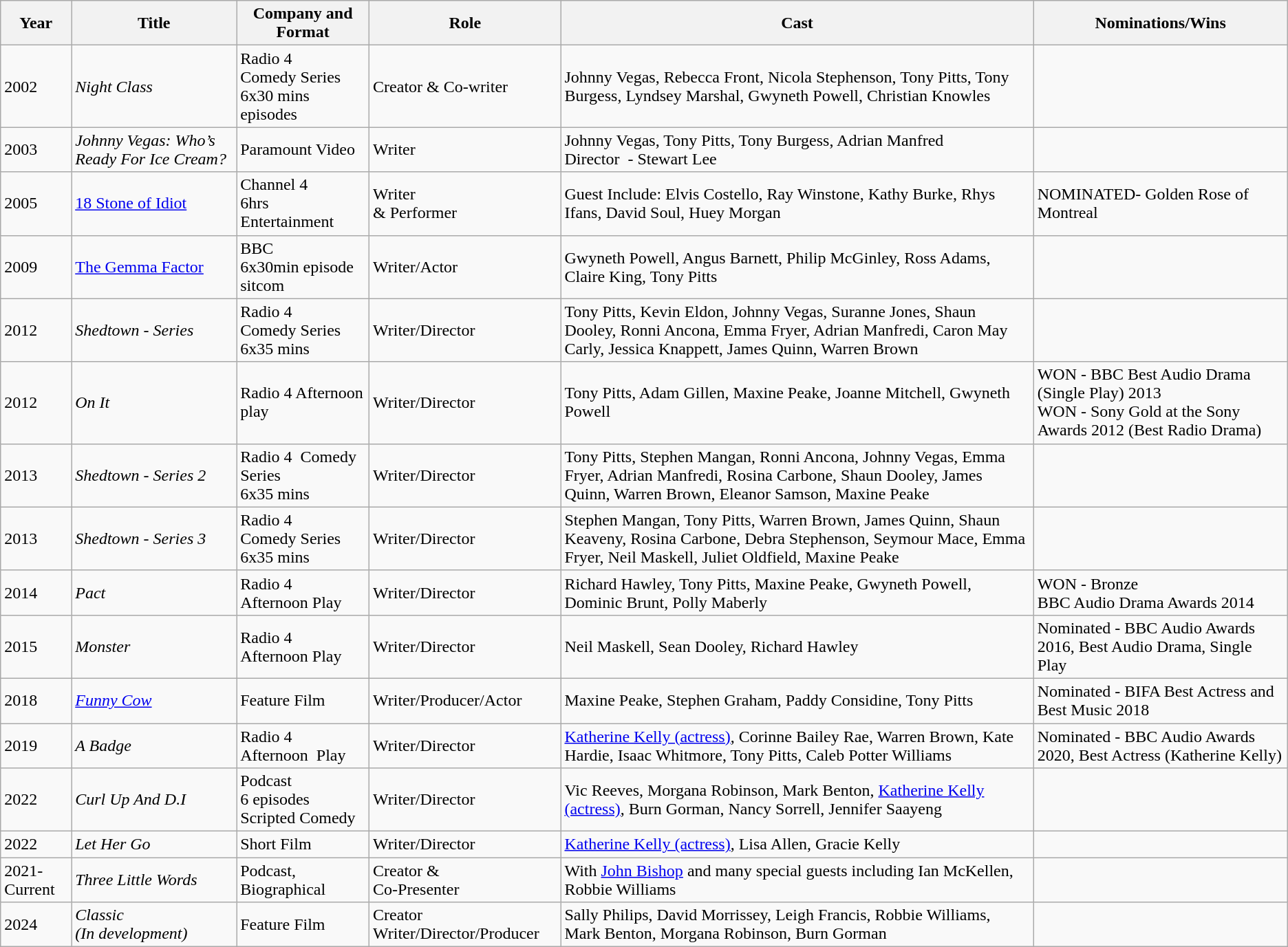<table class="wikitable">
<tr>
<th><strong>Year</strong></th>
<th><strong>Title</strong></th>
<th><strong>Company and Format</strong></th>
<th><strong>Role</strong></th>
<th><strong>Cast</strong></th>
<th><strong>Nominations/Wins</strong></th>
</tr>
<tr>
<td>2002</td>
<td><em>Night Class</em></td>
<td>Radio 4<br>Comedy Series<br>6x30 mins episodes</td>
<td>Creator & Co-writer</td>
<td>Johnny Vegas, Rebecca Front, Nicola Stephenson, Tony Pitts, Tony Burgess, Lyndsey Marshal, Gwyneth Powell, Christian Knowles</td>
<td></td>
</tr>
<tr>
<td>2003</td>
<td><em>Johnny Vegas: Who’s Ready For Ice Cream?</em></td>
<td>Paramount Video</td>
<td>Writer</td>
<td>Johnny Vegas, Tony Pitts, Tony Burgess, Adrian Manfred<br>Director  - Stewart Lee</td>
<td></td>
</tr>
<tr>
<td>2005</td>
<td><a href='#'>18 Stone of Idiot</a></td>
<td>Channel 4<br>6hrs Entertainment  </td>
<td>Writer<br>& Performer</td>
<td>Guest Include: Elvis Costello, Ray Winstone, Kathy Burke, Rhys Ifans, David Soul, Huey Morgan</td>
<td>NOMINATED- Golden Rose of Montreal</td>
</tr>
<tr>
<td>2009</td>
<td><a href='#'>The Gemma Factor</a></td>
<td>BBC<br>6x30min episode sitcom</td>
<td>Writer/Actor</td>
<td>Gwyneth Powell, Angus Barnett, Philip McGinley, Ross Adams, Claire King, Tony Pitts</td>
<td></td>
</tr>
<tr>
<td>2012</td>
<td><em>Shedtown - Series </em></td>
<td>Radio 4<br>Comedy Series<br>6x35 mins</td>
<td>Writer/Director</td>
<td>Tony Pitts, Kevin Eldon, Johnny Vegas, Suranne Jones, Shaun Dooley, Ronni Ancona, Emma Fryer, Adrian Manfredi, Caron May Carly, Jessica Knappett, James Quinn, Warren Brown</td>
<td></td>
</tr>
<tr>
<td>2012</td>
<td><em>On It</em></td>
<td>Radio 4 Afternoon play</td>
<td>Writer/Director</td>
<td>Tony Pitts, Adam Gillen, Maxine Peake, Joanne Mitchell, Gwyneth Powell</td>
<td>WON - BBC Best Audio Drama (Single Play) 2013<br>WON - Sony Gold at the Sony Awards 2012 (Best Radio Drama)</td>
</tr>
<tr>
<td>2013</td>
<td><em>Shedtown - Series 2</em></td>
<td>Radio 4  Comedy Series<br>6x35 mins</td>
<td>Writer/Director</td>
<td>Tony Pitts, Stephen Mangan, Ronni Ancona, Johnny Vegas, Emma Fryer, Adrian Manfredi, Rosina Carbone, Shaun Dooley, James Quinn, Warren Brown, Eleanor Samson, Maxine Peake</td>
<td></td>
</tr>
<tr>
<td>2013</td>
<td><em>Shedtown - Series 3</em></td>
<td>Radio 4<br>Comedy Series<br>6x35 mins</td>
<td>Writer/Director</td>
<td>Stephen Mangan, Tony Pitts, Warren Brown, James Quinn, Shaun Keaveny, Rosina Carbone, Debra Stephenson, Seymour Mace, Emma Fryer, Neil Maskell, Juliet Oldfield, Maxine Peake</td>
<td></td>
</tr>
<tr>
<td>2014</td>
<td><em>Pact</em></td>
<td>Radio 4<br>Afternoon Play</td>
<td>Writer/Director</td>
<td>Richard Hawley, Tony Pitts, Maxine Peake, Gwyneth Powell, Dominic Brunt, Polly Maberly</td>
<td>WON - Bronze<br>BBC Audio Drama Awards 2014</td>
</tr>
<tr>
<td>2015</td>
<td><em>Monster</em></td>
<td>Radio 4<br>Afternoon Play</td>
<td>Writer/Director</td>
<td>Neil Maskell, Sean Dooley, Richard Hawley</td>
<td>Nominated - BBC Audio Awards 2016, Best Audio Drama, Single Play  </td>
</tr>
<tr>
<td>2018</td>
<td><em><a href='#'>Funny Cow</a></em></td>
<td>Feature Film</td>
<td>Writer/Producer/Actor</td>
<td>Maxine Peake, Stephen Graham, Paddy Considine, Tony Pitts</td>
<td>Nominated - BIFA Best Actress and Best Music 2018</td>
</tr>
<tr>
<td>2019</td>
<td><em>A Badge</em></td>
<td>Radio 4<br>Afternoon  Play</td>
<td>Writer/Director</td>
<td><a href='#'>Katherine Kelly (actress)</a>, Corinne Bailey Rae, Warren Brown, Kate Hardie, Isaac Whitmore, Tony Pitts, Caleb Potter Williams</td>
<td>Nominated - BBC Audio Awards 2020, Best Actress (Katherine Kelly)</td>
</tr>
<tr>
<td>2022</td>
<td><em>Curl Up And D.I</em></td>
<td>Podcast<br>6 episodes Scripted Comedy</td>
<td>Writer/Director</td>
<td>Vic Reeves, Morgana Robinson, Mark Benton, <a href='#'>Katherine Kelly (actress)</a>, Burn Gorman, Nancy Sorrell, Jennifer Saayeng</td>
<td></td>
</tr>
<tr>
<td>2022</td>
<td><em>Let Her Go</em></td>
<td>Short Film</td>
<td>Writer/Director</td>
<td><a href='#'>Katherine Kelly (actress)</a>, Lisa Allen, Gracie Kelly</td>
<td></td>
</tr>
<tr>
<td>2021-Current</td>
<td><em>Three Little Words</em></td>
<td>Podcast, Biographical</td>
<td>Creator &<br>Co-Presenter</td>
<td>With <a href='#'>John Bishop</a> and many special guests including Ian McKellen, Robbie Williams  </td>
<td></td>
</tr>
<tr>
<td>2024</td>
<td><em>Classic</em><br><em>(In development)</em></td>
<td>Feature Film</td>
<td>Creator Writer/Director/Producer</td>
<td>Sally Philips, David Morrissey, Leigh Francis, Robbie Williams, Mark Benton, Morgana Robinson, Burn Gorman</td>
<td></td>
</tr>
</table>
